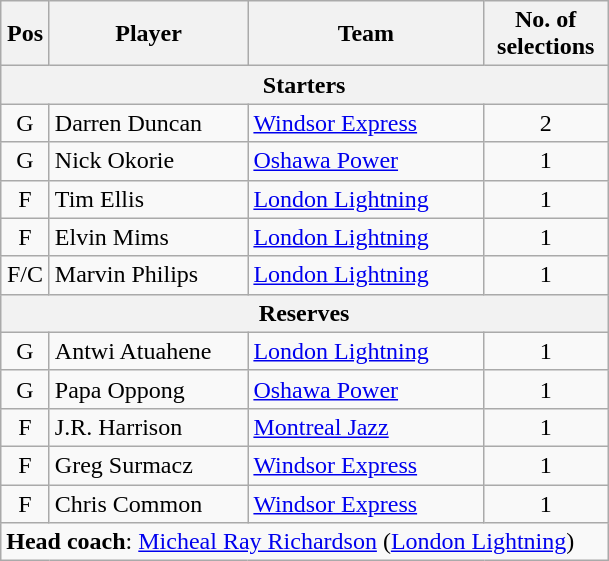<table class="wikitable" style="text-align:center">
<tr>
<th scope="col" style="width:25px;">Pos</th>
<th scope="col" style="width:125px;">Player</th>
<th scope="col" style="width:150px;">Team</th>
<th scope="col" style="width:75px;">No. of selections</th>
</tr>
<tr>
<th scope="col" colspan="4">Starters</th>
</tr>
<tr>
<td>G</td>
<td style="text-align:left">Darren Duncan</td>
<td style="text-align:left"><a href='#'>Windsor Express</a></td>
<td>2</td>
</tr>
<tr>
<td>G</td>
<td style="text-align:left">Nick Okorie</td>
<td style="text-align:left"><a href='#'>Oshawa Power</a></td>
<td>1</td>
</tr>
<tr>
<td>F</td>
<td style="text-align:left">Tim Ellis</td>
<td style="text-align:left"><a href='#'>London Lightning</a></td>
<td>1</td>
</tr>
<tr>
<td>F</td>
<td style="text-align:left">Elvin Mims</td>
<td style="text-align:left"><a href='#'>London Lightning</a></td>
<td>1</td>
</tr>
<tr>
<td>F/C</td>
<td style="text-align:left">Marvin Philips</td>
<td style="text-align:left"><a href='#'>London Lightning</a></td>
<td>1</td>
</tr>
<tr>
<th scope="col" colspan="4">Reserves</th>
</tr>
<tr>
<td>G</td>
<td style="text-align:left">Antwi Atuahene</td>
<td style="text-align:left"><a href='#'>London Lightning</a></td>
<td>1</td>
</tr>
<tr>
<td>G</td>
<td style="text-align:left">Papa Oppong</td>
<td style="text-align:left"><a href='#'>Oshawa Power</a></td>
<td>1</td>
</tr>
<tr>
<td>F</td>
<td style="text-align:left">J.R. Harrison</td>
<td style="text-align:left"><a href='#'>Montreal Jazz</a></td>
<td>1</td>
</tr>
<tr>
<td>F</td>
<td style="text-align:left">Greg Surmacz</td>
<td style="text-align:left"><a href='#'>Windsor Express</a></td>
<td>1</td>
</tr>
<tr>
<td>F</td>
<td style="text-align:left">Chris Common</td>
<td style="text-align:left"><a href='#'>Windsor Express</a></td>
<td>1</td>
</tr>
<tr>
<td style="text-align:left" colspan="4"><strong>Head coach</strong>: <a href='#'>Micheal Ray Richardson</a> (<a href='#'>London Lightning</a>)</td>
</tr>
</table>
